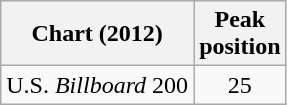<table class="wikitable">
<tr>
<th>Chart (2012)</th>
<th>Peak<br>position</th>
</tr>
<tr>
<td>U.S. <em>Billboard</em> 200</td>
<td align="center">25</td>
</tr>
</table>
